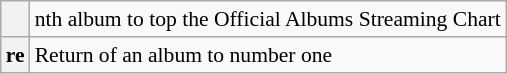<table class="wikitable plainrowheaders sortable" style="font-size:90%;">
<tr>
<th scope=col></th>
<td>nth album to top the Official Albums Streaming Chart</td>
</tr>
<tr>
<th scope=row style="text-align:center;">re</th>
<td>Return of an album to number one</td>
</tr>
</table>
